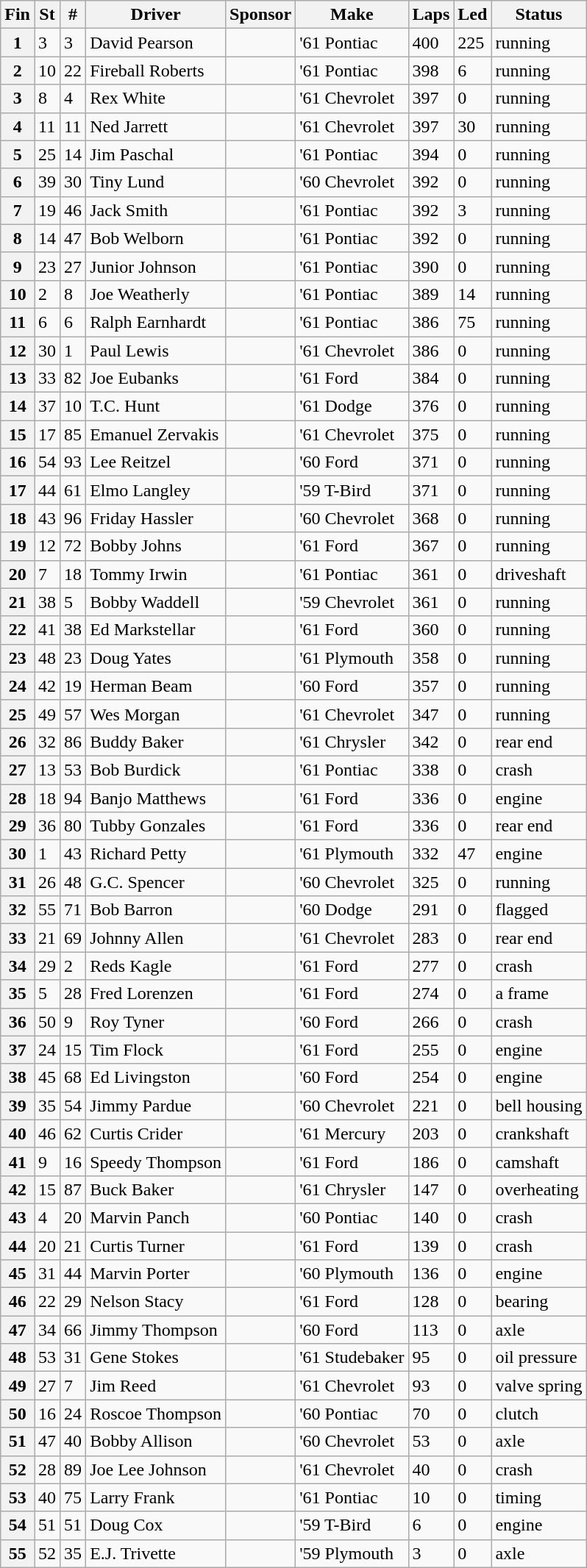<table class="wikitable sortable">
<tr>
<th>Fin</th>
<th>St</th>
<th>#</th>
<th>Driver</th>
<th>Sponsor</th>
<th>Make</th>
<th>Laps</th>
<th>Led</th>
<th>Status</th>
</tr>
<tr>
<th>1</th>
<td>3</td>
<td>3</td>
<td>David Pearson</td>
<td></td>
<td>'61 Pontiac</td>
<td>400</td>
<td>225</td>
<td>running</td>
</tr>
<tr>
<th>2</th>
<td>10</td>
<td>22</td>
<td>Fireball Roberts</td>
<td></td>
<td>'61 Pontiac</td>
<td>398</td>
<td>6</td>
<td>running</td>
</tr>
<tr>
<th>3</th>
<td>8</td>
<td>4</td>
<td>Rex White</td>
<td></td>
<td>'61 Chevrolet</td>
<td>397</td>
<td>0</td>
<td>running</td>
</tr>
<tr>
<th>4</th>
<td>11</td>
<td>11</td>
<td>Ned Jarrett</td>
<td></td>
<td>'61 Chevrolet</td>
<td>397</td>
<td>30</td>
<td>running</td>
</tr>
<tr>
<th>5</th>
<td>25</td>
<td>14</td>
<td>Jim Paschal</td>
<td></td>
<td>'61 Pontiac</td>
<td>394</td>
<td>0</td>
<td>running</td>
</tr>
<tr>
<th>6</th>
<td>39</td>
<td>30</td>
<td>Tiny Lund</td>
<td></td>
<td>'60 Chevrolet</td>
<td>392</td>
<td>0</td>
<td>running</td>
</tr>
<tr>
<th>7</th>
<td>19</td>
<td>46</td>
<td>Jack Smith</td>
<td></td>
<td>'61 Pontiac</td>
<td>392</td>
<td>3</td>
<td>running</td>
</tr>
<tr>
<th>8</th>
<td>14</td>
<td>47</td>
<td>Bob Welborn</td>
<td></td>
<td>'61 Pontiac</td>
<td>392</td>
<td>0</td>
<td>running</td>
</tr>
<tr>
<th>9</th>
<td>23</td>
<td>27</td>
<td>Junior Johnson</td>
<td></td>
<td>'61 Pontiac</td>
<td>390</td>
<td>0</td>
<td>running</td>
</tr>
<tr>
<th>10</th>
<td>2</td>
<td>8</td>
<td>Joe Weatherly</td>
<td></td>
<td>'61 Pontiac</td>
<td>389</td>
<td>14</td>
<td>running</td>
</tr>
<tr>
<th>11</th>
<td>6</td>
<td>6</td>
<td>Ralph Earnhardt</td>
<td></td>
<td>'61 Pontiac</td>
<td>386</td>
<td>75</td>
<td>running</td>
</tr>
<tr>
<th>12</th>
<td>30</td>
<td>1</td>
<td>Paul Lewis</td>
<td></td>
<td>'61 Chevrolet</td>
<td>386</td>
<td>0</td>
<td>running</td>
</tr>
<tr>
<th>13</th>
<td>33</td>
<td>82</td>
<td>Joe Eubanks</td>
<td></td>
<td>'61 Ford</td>
<td>384</td>
<td>0</td>
<td>running</td>
</tr>
<tr>
<th>14</th>
<td>37</td>
<td>10</td>
<td>T.C. Hunt</td>
<td></td>
<td>'61 Dodge</td>
<td>376</td>
<td>0</td>
<td>running</td>
</tr>
<tr>
<th>15</th>
<td>17</td>
<td>85</td>
<td>Emanuel Zervakis</td>
<td></td>
<td>'61 Chevrolet</td>
<td>375</td>
<td>0</td>
<td>running</td>
</tr>
<tr>
<th>16</th>
<td>54</td>
<td>93</td>
<td>Lee Reitzel</td>
<td></td>
<td>'60 Ford</td>
<td>371</td>
<td>0</td>
<td>running</td>
</tr>
<tr>
<th>17</th>
<td>44</td>
<td>61</td>
<td>Elmo Langley</td>
<td></td>
<td>'59 T-Bird</td>
<td>371</td>
<td>0</td>
<td>running</td>
</tr>
<tr>
<th>18</th>
<td>43</td>
<td>96</td>
<td>Friday Hassler</td>
<td></td>
<td>'60 Chevrolet</td>
<td>368</td>
<td>0</td>
<td>running</td>
</tr>
<tr>
<th>19</th>
<td>12</td>
<td>72</td>
<td>Bobby Johns</td>
<td></td>
<td>'61 Ford</td>
<td>367</td>
<td>0</td>
<td>running</td>
</tr>
<tr>
<th>20</th>
<td>7</td>
<td>18</td>
<td>Tommy Irwin</td>
<td></td>
<td>'61 Pontiac</td>
<td>361</td>
<td>0</td>
<td>driveshaft</td>
</tr>
<tr>
<th>21</th>
<td>38</td>
<td>5</td>
<td>Bobby Waddell</td>
<td></td>
<td>'59 Chevrolet</td>
<td>361</td>
<td>0</td>
<td>running</td>
</tr>
<tr>
<th>22</th>
<td>41</td>
<td>38</td>
<td>Ed Markstellar</td>
<td></td>
<td>'61 Ford</td>
<td>360</td>
<td>0</td>
<td>running</td>
</tr>
<tr>
<th>23</th>
<td>48</td>
<td>23</td>
<td>Doug Yates</td>
<td></td>
<td>'61 Plymouth</td>
<td>358</td>
<td>0</td>
<td>running</td>
</tr>
<tr>
<th>24</th>
<td>42</td>
<td>19</td>
<td>Herman Beam</td>
<td></td>
<td>'60 Ford</td>
<td>357</td>
<td>0</td>
<td>running</td>
</tr>
<tr>
<th>25</th>
<td>49</td>
<td>57</td>
<td>Wes Morgan</td>
<td></td>
<td>'61 Chevrolet</td>
<td>347</td>
<td>0</td>
<td>running</td>
</tr>
<tr>
<th>26</th>
<td>32</td>
<td>86</td>
<td>Buddy Baker</td>
<td></td>
<td>'61 Chrysler</td>
<td>342</td>
<td>0</td>
<td>rear end</td>
</tr>
<tr>
<th>27</th>
<td>13</td>
<td>53</td>
<td>Bob Burdick</td>
<td></td>
<td>'61 Pontiac</td>
<td>338</td>
<td>0</td>
<td>crash</td>
</tr>
<tr>
<th>28</th>
<td>18</td>
<td>94</td>
<td>Banjo Matthews</td>
<td></td>
<td>'61 Ford</td>
<td>336</td>
<td>0</td>
<td>engine</td>
</tr>
<tr>
<th>29</th>
<td>36</td>
<td>80</td>
<td>Tubby Gonzales</td>
<td></td>
<td>'61 Ford</td>
<td>336</td>
<td>0</td>
<td>rear end</td>
</tr>
<tr>
<th>30</th>
<td>1</td>
<td>43</td>
<td>Richard Petty</td>
<td></td>
<td>'61 Plymouth</td>
<td>332</td>
<td>47</td>
<td>engine</td>
</tr>
<tr>
<th>31</th>
<td>26</td>
<td>48</td>
<td>G.C. Spencer</td>
<td></td>
<td>'60 Chevrolet</td>
<td>325</td>
<td>0</td>
<td>running</td>
</tr>
<tr>
<th>32</th>
<td>55</td>
<td>71</td>
<td>Bob Barron</td>
<td></td>
<td>'60 Dodge</td>
<td>291</td>
<td>0</td>
<td>flagged</td>
</tr>
<tr>
<th>33</th>
<td>21</td>
<td>69</td>
<td>Johnny Allen</td>
<td></td>
<td>'61 Chevrolet</td>
<td>283</td>
<td>0</td>
<td>rear end</td>
</tr>
<tr>
<th>34</th>
<td>29</td>
<td>2</td>
<td>Reds Kagle</td>
<td></td>
<td>'61 Ford</td>
<td>277</td>
<td>0</td>
<td>crash</td>
</tr>
<tr>
<th>35</th>
<td>5</td>
<td>28</td>
<td>Fred Lorenzen</td>
<td></td>
<td>'61 Ford</td>
<td>274</td>
<td>0</td>
<td>a frame</td>
</tr>
<tr>
<th>36</th>
<td>50</td>
<td>9</td>
<td>Roy Tyner</td>
<td></td>
<td>'60 Ford</td>
<td>266</td>
<td>0</td>
<td>crash</td>
</tr>
<tr>
<th>37</th>
<td>24</td>
<td>15</td>
<td>Tim Flock</td>
<td></td>
<td>'61 Ford</td>
<td>255</td>
<td>0</td>
<td>engine</td>
</tr>
<tr>
<th>38</th>
<td>45</td>
<td>68</td>
<td>Ed Livingston</td>
<td></td>
<td>'60 Ford</td>
<td>254</td>
<td>0</td>
<td>engine</td>
</tr>
<tr>
<th>39</th>
<td>35</td>
<td>54</td>
<td>Jimmy Pardue</td>
<td></td>
<td>'60 Chevrolet</td>
<td>221</td>
<td>0</td>
<td>bell housing</td>
</tr>
<tr>
<th>40</th>
<td>46</td>
<td>62</td>
<td>Curtis Crider</td>
<td></td>
<td>'61 Mercury</td>
<td>203</td>
<td>0</td>
<td>crankshaft</td>
</tr>
<tr>
<th>41</th>
<td>9</td>
<td>16</td>
<td>Speedy Thompson</td>
<td></td>
<td>'61 Ford</td>
<td>186</td>
<td>0</td>
<td>camshaft</td>
</tr>
<tr>
<th>42</th>
<td>15</td>
<td>87</td>
<td>Buck Baker</td>
<td></td>
<td>'61 Chrysler</td>
<td>147</td>
<td>0</td>
<td>overheating</td>
</tr>
<tr>
<th>43</th>
<td>4</td>
<td>20</td>
<td>Marvin Panch</td>
<td></td>
<td>'60 Pontiac</td>
<td>140</td>
<td>0</td>
<td>crash</td>
</tr>
<tr>
<th>44</th>
<td>20</td>
<td>21</td>
<td>Curtis Turner</td>
<td></td>
<td>'61 Ford</td>
<td>139</td>
<td>0</td>
<td>crash</td>
</tr>
<tr>
<th>45</th>
<td>31</td>
<td>44</td>
<td>Marvin Porter</td>
<td></td>
<td>'60 Plymouth</td>
<td>136</td>
<td>0</td>
<td>engine</td>
</tr>
<tr>
<th>46</th>
<td>22</td>
<td>29</td>
<td>Nelson Stacy</td>
<td></td>
<td>'61 Ford</td>
<td>128</td>
<td>0</td>
<td>bearing</td>
</tr>
<tr>
<th>47</th>
<td>34</td>
<td>66</td>
<td>Jimmy Thompson</td>
<td></td>
<td>'60 Ford</td>
<td>113</td>
<td>0</td>
<td>axle</td>
</tr>
<tr>
<th>48</th>
<td>53</td>
<td>31</td>
<td>Gene Stokes</td>
<td></td>
<td>'61 Studebaker</td>
<td>95</td>
<td>0</td>
<td>oil pressure</td>
</tr>
<tr>
<th>49</th>
<td>27</td>
<td>7</td>
<td>Jim Reed</td>
<td></td>
<td>'61 Chevrolet</td>
<td>93</td>
<td>0</td>
<td>valve spring</td>
</tr>
<tr>
<th>50</th>
<td>16</td>
<td>24</td>
<td>Roscoe Thompson</td>
<td></td>
<td>'60 Pontiac</td>
<td>70</td>
<td>0</td>
<td>clutch</td>
</tr>
<tr>
<th>51</th>
<td>47</td>
<td>40</td>
<td>Bobby Allison</td>
<td></td>
<td>'60 Chevrolet</td>
<td>53</td>
<td>0</td>
<td>axle</td>
</tr>
<tr>
<th>52</th>
<td>28</td>
<td>89</td>
<td>Joe Lee Johnson</td>
<td></td>
<td>'61 Chevrolet</td>
<td>40</td>
<td>0</td>
<td>crash</td>
</tr>
<tr>
<th>53</th>
<td>40</td>
<td>75</td>
<td>Larry Frank</td>
<td></td>
<td>'61 Pontiac</td>
<td>10</td>
<td>0</td>
<td>timing</td>
</tr>
<tr>
<th>54</th>
<td>51</td>
<td>51</td>
<td>Doug Cox</td>
<td></td>
<td>'59 T-Bird</td>
<td>6</td>
<td>0</td>
<td>engine</td>
</tr>
<tr>
<th>55</th>
<td>52</td>
<td>35</td>
<td>E.J. Trivette</td>
<td></td>
<td>'59 Plymouth</td>
<td>3</td>
<td>0</td>
<td>axle</td>
</tr>
</table>
